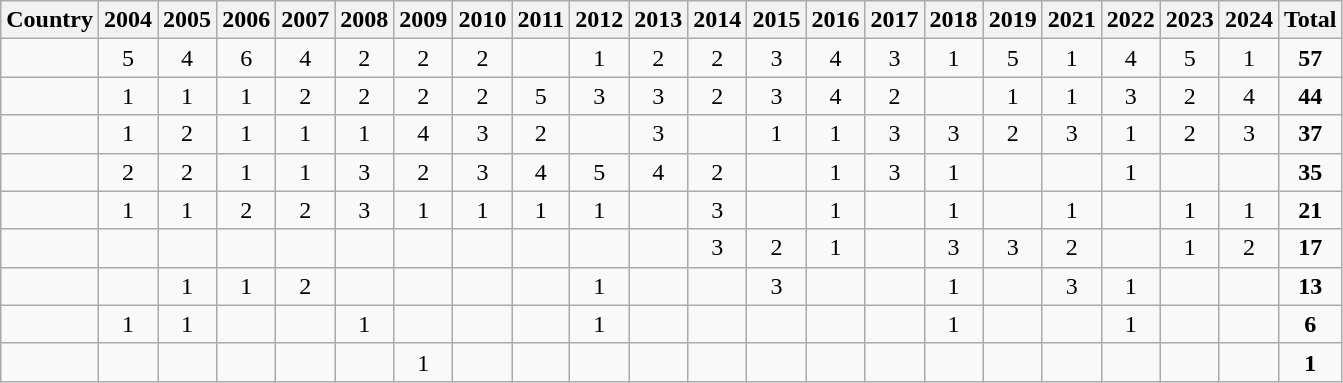<table class="wikitable" style="text-align: center;">
<tr>
<th>Country</th>
<th>2004</th>
<th>2005</th>
<th>2006</th>
<th>2007</th>
<th>2008</th>
<th>2009</th>
<th>2010</th>
<th>2011</th>
<th>2012</th>
<th>2013</th>
<th>2014</th>
<th>2015</th>
<th>2016</th>
<th>2017</th>
<th>2018</th>
<th>2019</th>
<th>2021</th>
<th>2022</th>
<th>2023</th>
<th>2024</th>
<th>Total</th>
</tr>
<tr>
<td align="left"></td>
<td>5</td>
<td>4</td>
<td>6</td>
<td>4</td>
<td>2</td>
<td>2</td>
<td>2</td>
<td></td>
<td>1</td>
<td>2</td>
<td>2</td>
<td>3</td>
<td>4</td>
<td>3</td>
<td>1</td>
<td>5</td>
<td>1</td>
<td>4</td>
<td>5</td>
<td>1</td>
<td><strong>57</strong></td>
</tr>
<tr>
<td align="left"></td>
<td>1</td>
<td>1</td>
<td>1</td>
<td>2</td>
<td>2</td>
<td>2</td>
<td>2</td>
<td>5</td>
<td>3</td>
<td>3</td>
<td>2</td>
<td>3</td>
<td>4</td>
<td>2</td>
<td></td>
<td>1</td>
<td>1</td>
<td>3</td>
<td>2</td>
<td>4</td>
<td><strong>44</strong></td>
</tr>
<tr>
<td align="left"></td>
<td>1</td>
<td>2</td>
<td>1</td>
<td>1</td>
<td>1</td>
<td>4</td>
<td>3</td>
<td>2</td>
<td></td>
<td>3</td>
<td></td>
<td>1</td>
<td>1</td>
<td>3</td>
<td>3</td>
<td>2</td>
<td>3</td>
<td>1</td>
<td>2</td>
<td>3</td>
<td><strong>37</strong></td>
</tr>
<tr>
<td align="left"></td>
<td>2</td>
<td>2</td>
<td>1</td>
<td>1</td>
<td>3</td>
<td>2</td>
<td>3</td>
<td>4</td>
<td>5</td>
<td>4</td>
<td>2</td>
<td></td>
<td>1</td>
<td>3</td>
<td>1</td>
<td></td>
<td></td>
<td>1</td>
<td></td>
<td></td>
<td><strong>35</strong></td>
</tr>
<tr>
<td align="left"></td>
<td>1</td>
<td>1</td>
<td>2</td>
<td>2</td>
<td>3</td>
<td>1</td>
<td>1</td>
<td>1</td>
<td>1</td>
<td></td>
<td>3</td>
<td></td>
<td>1</td>
<td></td>
<td>1</td>
<td></td>
<td>1</td>
<td></td>
<td>1</td>
<td>1</td>
<td><strong>21</strong></td>
</tr>
<tr>
<td align="left"></td>
<td></td>
<td></td>
<td></td>
<td></td>
<td></td>
<td></td>
<td></td>
<td></td>
<td></td>
<td></td>
<td>3</td>
<td>2</td>
<td>1</td>
<td></td>
<td>3</td>
<td>3</td>
<td>2</td>
<td></td>
<td>1</td>
<td>2</td>
<td><strong>17</strong></td>
</tr>
<tr>
<td align="left"></td>
<td></td>
<td>1</td>
<td>1</td>
<td>2</td>
<td></td>
<td></td>
<td></td>
<td></td>
<td>1</td>
<td></td>
<td></td>
<td>3</td>
<td></td>
<td></td>
<td>1</td>
<td></td>
<td>3</td>
<td>1</td>
<td></td>
<td></td>
<td><strong>13</strong></td>
</tr>
<tr>
<td align="left"></td>
<td>1</td>
<td>1</td>
<td></td>
<td></td>
<td>1</td>
<td></td>
<td></td>
<td></td>
<td>1</td>
<td></td>
<td></td>
<td></td>
<td></td>
<td></td>
<td>1</td>
<td></td>
<td></td>
<td>1</td>
<td></td>
<td></td>
<td><strong>6</strong></td>
</tr>
<tr>
<td align="left"></td>
<td></td>
<td></td>
<td></td>
<td></td>
<td></td>
<td>1</td>
<td></td>
<td></td>
<td></td>
<td></td>
<td></td>
<td></td>
<td></td>
<td></td>
<td></td>
<td></td>
<td></td>
<td></td>
<td></td>
<td></td>
<td><strong>1</strong></td>
</tr>
</table>
